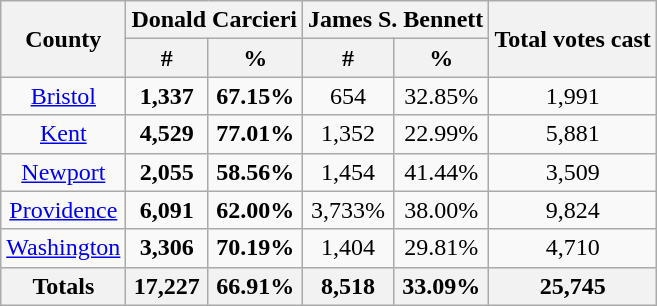<table class="wikitable sortable">
<tr>
<th rowspan="2">County</th>
<th colspan="2">Donald Carcieri</th>
<th colspan="2">James S. Bennett</th>
<th rowspan="2">Total votes cast</th>
</tr>
<tr>
<th data-sort-type="number" style="text-align:center;">#</th>
<th data-sort-type="number" style="text-align:center;">%</th>
<th data-sort-type="number" style="text-align:center;">#</th>
<th data-sort-type="number" style="text-align:center;">%</th>
</tr>
<tr style="text-align:center;">
<td><a href='#'>Bristol</a></td>
<td><strong>1,337</strong></td>
<td><strong>67.15%</strong></td>
<td>654</td>
<td>32.85%</td>
<td>1,991</td>
</tr>
<tr style="text-align:center;">
<td><a href='#'>Kent</a></td>
<td><strong>4,529</strong></td>
<td><strong>77.01%</strong></td>
<td>1,352</td>
<td>22.99%</td>
<td>5,881</td>
</tr>
<tr style="text-align:center;">
<td><a href='#'>Newport</a></td>
<td><strong>2,055</strong></td>
<td><strong>58.56%</strong></td>
<td>1,454</td>
<td>41.44%</td>
<td>3,509</td>
</tr>
<tr style="text-align:center;">
<td><a href='#'>Providence</a></td>
<td><strong>6,091</strong></td>
<td><strong>62.00%</strong></td>
<td>3,733%</td>
<td>38.00%</td>
<td>9,824</td>
</tr>
<tr style="text-align:center;">
<td><a href='#'>Washington</a></td>
<td><strong>3,306</strong></td>
<td><strong>70.19%</strong></td>
<td>1,404</td>
<td>29.81%</td>
<td>4,710</td>
</tr>
<tr style="text-align:center;">
<th>Totals</th>
<th>17,227</th>
<th>66.91%</th>
<th>8,518</th>
<th>33.09%</th>
<th>25,745</th>
</tr>
</table>
